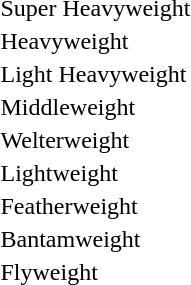<table>
<tr>
<td>Super Heavyweight</td>
<td></td>
<td></td>
<td></td>
<td></td>
</tr>
<tr>
<td>Heavyweight</td>
<td></td>
<td></td>
<td></td>
<td></td>
</tr>
<tr>
<td>Light Heavyweight</td>
<td></td>
<td></td>
<td></td>
<td></td>
</tr>
<tr>
<td>Middleweight</td>
<td></td>
<td></td>
<td></td>
<td></td>
</tr>
<tr>
<td>Welterweight</td>
<td></td>
<td></td>
<td></td>
<td></td>
</tr>
<tr>
<td>Lightweight</td>
<td></td>
<td></td>
<td></td>
<td></td>
</tr>
<tr>
<td>Featherweight</td>
<td></td>
<td></td>
<td></td>
<td></td>
</tr>
<tr>
<td>Bantamweight</td>
<td></td>
<td></td>
<td></td>
<td></td>
</tr>
<tr>
<td>Flyweight</td>
<td></td>
<td></td>
<td></td>
<td></td>
</tr>
</table>
